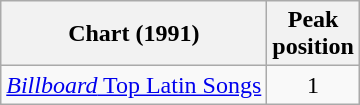<table class="wikitable sortable">
<tr>
<th>Chart (1991)</th>
<th>Peak<br>position</th>
</tr>
<tr>
<td><a href='#'><em>Billboard</em> Top Latin Songs</a></td>
<td style="text-align:center;">1</td>
</tr>
</table>
